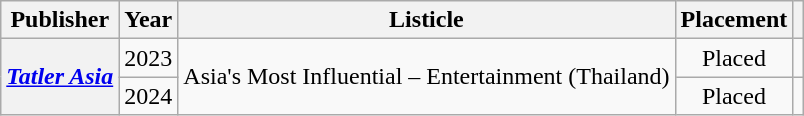<table class="wikitable plainrowheaders sortable" style="margin-right: 0;">
<tr>
<th scope="col">Publisher</th>
<th scope="col">Year</th>
<th scope="col">Listicle</th>
<th scope="col">Placement</th>
<th scope="col" class="unsortable"></th>
</tr>
<tr>
<th rowspan="2" scope="row"><em><a href='#'>Tatler Asia</a></em></th>
<td style="text-align:center;">2023</td>
<td rowspan="2">Asia's Most Influential – Entertainment (Thailand)</td>
<td style="text-align:center;">Placed</td>
<td style="text-align:center;"></td>
</tr>
<tr>
<td style="text-align:center;">2024</td>
<td style="text-align:center;">Placed</td>
<td style="text-align:center;"></td>
</tr>
</table>
